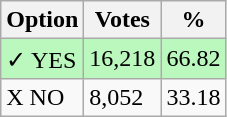<table class="wikitable">
<tr>
<th>Option</th>
<th>Votes</th>
<th>%</th>
</tr>
<tr>
<td style=background:#bbf8be>✓ YES</td>
<td style=background:#bbf8be>16,218</td>
<td style=background:#bbf8be>66.82</td>
</tr>
<tr>
<td>X NO</td>
<td>8,052</td>
<td>33.18</td>
</tr>
</table>
